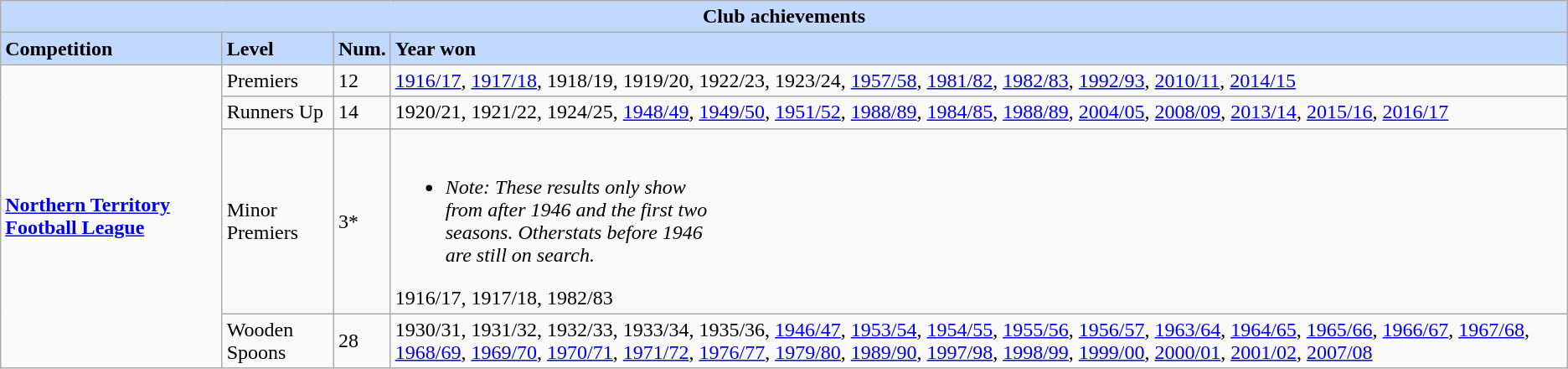<table class="wikitable">
<tr style="background:#C1D8FF;">
<td colspan="4" style="text-align:center;"><strong>Club achievements</strong></td>
</tr>
<tr style="background:#C1D8FF;">
<td><strong>Competition</strong></td>
<td><strong>Level</strong></td>
<td><strong>Num.</strong></td>
<td><strong>Year won</strong></td>
</tr>
<tr>
<td rowspan="4"><strong><a href='#'>Northern Territory Football League</a></strong></td>
<td>Premiers</td>
<td>12</td>
<td><a href='#'>1916/17</a>, <a href='#'>1917/18</a>, 1918/19, 1919/20, 1922/23, 1923/24, <a href='#'>1957/58</a>, <a href='#'>1981/82</a>, <a href='#'>1982/83</a>, <a href='#'>1992/93</a>, <a href='#'>2010/11</a>, <a href='#'>2014/15</a></td>
</tr>
<tr>
<td>Runners Up</td>
<td>14</td>
<td>1920/21, 1921/22, 1924/25, <a href='#'>1948/49</a>, <a href='#'>1949/50</a>, <a href='#'>1951/52</a>, <a href='#'>1988/89</a>, <a href='#'>1984/85</a>, <a href='#'>1988/89</a>, <a href='#'>2004/05</a>, <a href='#'>2008/09</a>, <a href='#'>2013/14</a>, <a href='#'>2015/16</a>, <a href='#'>2016/17</a></td>
</tr>
<tr>
<td>Minor Premiers</td>
<td>3*</td>
<td><br><ul><li><em>Note: These results only show<br>from after 1946 and the first two<br>seasons. Otherstats before 1946<br>are still on search.</em></li></ul>1916/17, 1917/18, 1982/83</td>
</tr>
<tr>
<td>Wooden Spoons</td>
<td>28</td>
<td>1930/31, 1931/32, 1932/33, 1933/34, 1935/36, <a href='#'>1946/47</a>, <a href='#'>1953/54</a>, <a href='#'>1954/55</a>, <a href='#'>1955/56</a>, <a href='#'>1956/57</a>, <a href='#'>1963/64</a>, <a href='#'>1964/65</a>, <a href='#'>1965/66</a>, <a href='#'>1966/67</a>, <a href='#'>1967/68</a>, <a href='#'>1968/69</a>, <a href='#'>1969/70</a>, <a href='#'>1970/71</a>, <a href='#'>1971/72</a>, <a href='#'>1976/77</a>, <a href='#'>1979/80</a>, <a href='#'>1989/90</a>, <a href='#'>1997/98</a>, <a href='#'>1998/99</a>, <a href='#'>1999/00</a>, <a href='#'>2000/01</a>, <a href='#'>2001/02</a>, <a href='#'>2007/08</a></td>
</tr>
</table>
